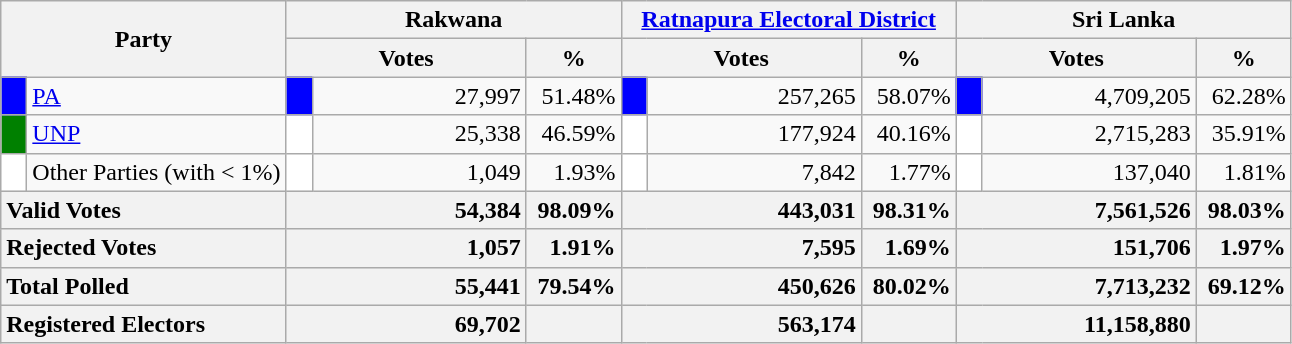<table class="wikitable">
<tr>
<th colspan="2" width="144px"rowspan="2">Party</th>
<th colspan="3" width="216px">Rakwana</th>
<th colspan="3" width="216px"><a href='#'>Ratnapura Electoral District</a></th>
<th colspan="3" width="216px">Sri Lanka</th>
</tr>
<tr>
<th colspan="2" width="144px">Votes</th>
<th>%</th>
<th colspan="2" width="144px">Votes</th>
<th>%</th>
<th colspan="2" width="144px">Votes</th>
<th>%</th>
</tr>
<tr>
<td style="background-color:blue;" width="10px"></td>
<td style="text-align:left;"><a href='#'>PA</a></td>
<td style="background-color:blue;" width="10px"></td>
<td style="text-align:right;">27,997</td>
<td style="text-align:right;">51.48%</td>
<td style="background-color:blue;" width="10px"></td>
<td style="text-align:right;">257,265</td>
<td style="text-align:right;">58.07%</td>
<td style="background-color:blue;" width="10px"></td>
<td style="text-align:right;">4,709,205</td>
<td style="text-align:right;">62.28%</td>
</tr>
<tr>
<td style="background-color:green;" width="10px"></td>
<td style="text-align:left;"><a href='#'>UNP</a></td>
<td style="background-color:white;" width="10px"></td>
<td style="text-align:right;">25,338</td>
<td style="text-align:right;">46.59%</td>
<td style="background-color:white;" width="10px"></td>
<td style="text-align:right;">177,924</td>
<td style="text-align:right;">40.16%</td>
<td style="background-color:white;" width="10px"></td>
<td style="text-align:right;">2,715,283</td>
<td style="text-align:right;">35.91%</td>
</tr>
<tr>
<td style="background-color:white;" width="10px"></td>
<td style="text-align:left;">Other Parties (with < 1%)</td>
<td style="background-color:white;" width="10px"></td>
<td style="text-align:right;">1,049</td>
<td style="text-align:right;">1.93%</td>
<td style="background-color:white;" width="10px"></td>
<td style="text-align:right;">7,842</td>
<td style="text-align:right;">1.77%</td>
<td style="background-color:white;" width="10px"></td>
<td style="text-align:right;">137,040</td>
<td style="text-align:right;">1.81%</td>
</tr>
<tr>
<th colspan="2" width="144px"style="text-align:left;">Valid Votes</th>
<th style="text-align:right;"colspan="2" width="144px">54,384</th>
<th style="text-align:right;">98.09%</th>
<th style="text-align:right;"colspan="2" width="144px">443,031</th>
<th style="text-align:right;">98.31%</th>
<th style="text-align:right;"colspan="2" width="144px">7,561,526</th>
<th style="text-align:right;">98.03%</th>
</tr>
<tr>
<th colspan="2" width="144px"style="text-align:left;">Rejected Votes</th>
<th style="text-align:right;"colspan="2" width="144px">1,057</th>
<th style="text-align:right;">1.91%</th>
<th style="text-align:right;"colspan="2" width="144px">7,595</th>
<th style="text-align:right;">1.69%</th>
<th style="text-align:right;"colspan="2" width="144px">151,706</th>
<th style="text-align:right;">1.97%</th>
</tr>
<tr>
<th colspan="2" width="144px"style="text-align:left;">Total Polled</th>
<th style="text-align:right;"colspan="2" width="144px">55,441</th>
<th style="text-align:right;">79.54%</th>
<th style="text-align:right;"colspan="2" width="144px">450,626</th>
<th style="text-align:right;">80.02%</th>
<th style="text-align:right;"colspan="2" width="144px">7,713,232</th>
<th style="text-align:right;">69.12%</th>
</tr>
<tr>
<th colspan="2" width="144px"style="text-align:left;">Registered Electors</th>
<th style="text-align:right;"colspan="2" width="144px">69,702</th>
<th></th>
<th style="text-align:right;"colspan="2" width="144px">563,174</th>
<th></th>
<th style="text-align:right;"colspan="2" width="144px">11,158,880</th>
<th></th>
</tr>
</table>
